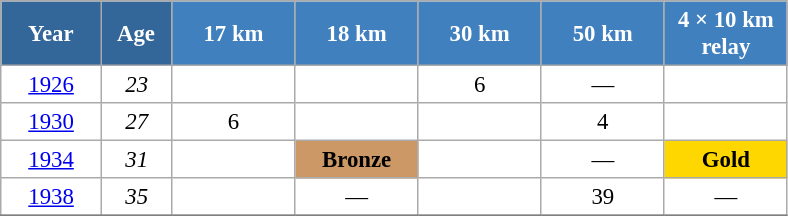<table class="wikitable" style="font-size:95%; text-align:center; border:grey solid 1px; border-collapse:collapse; background:#ffffff;">
<tr>
<th style="background-color:#369; color:white; width:60px;"> Year </th>
<th style="background-color:#369; color:white; width:40px;"> Age </th>
<th style="background-color:#4180be; color:white; width:75px;"> 17 km </th>
<th style="background-color:#4180be; color:white; width:75px;"> 18 km </th>
<th style="background-color:#4180be; color:white; width:75px;"> 30 km </th>
<th style="background-color:#4180be; color:white; width:75px;"> 50 km </th>
<th style="background-color:#4180be; color:white; width:75px;"> 4 × 10 km <br> relay </th>
</tr>
<tr>
<td><a href='#'>1926</a></td>
<td><em>23</em></td>
<td></td>
<td></td>
<td>6</td>
<td>—</td>
<td></td>
</tr>
<tr>
<td><a href='#'>1930</a></td>
<td><em>27</em></td>
<td>6</td>
<td></td>
<td></td>
<td>4</td>
<td></td>
</tr>
<tr>
<td><a href='#'>1934</a></td>
<td><em>31</em></td>
<td></td>
<td bgcolor="cc9966"><strong>Bronze</strong></td>
<td></td>
<td>—</td>
<td style="background:gold;"><strong>Gold</strong></td>
</tr>
<tr>
<td><a href='#'>1938</a></td>
<td><em>35</em></td>
<td></td>
<td>—</td>
<td></td>
<td>39</td>
<td>—</td>
</tr>
<tr>
</tr>
</table>
